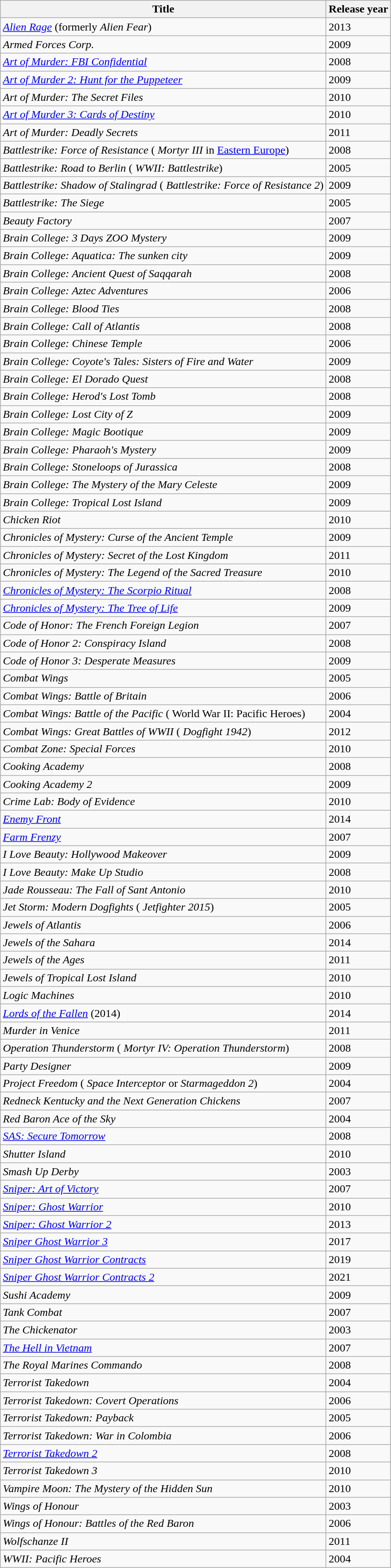<table class="wikitable sortable">
<tr>
<th>Title</th>
<th>Release year</th>
</tr>
<tr>
<td><em><a href='#'>Alien Rage</a></em> (formerly <em>Alien Fear</em>)</td>
<td>2013</td>
</tr>
<tr>
<td><em>Armed Forces Corp.</em></td>
<td>2009</td>
</tr>
<tr>
<td><em><a href='#'>Art of Murder: FBI Confidential</a></em></td>
<td>2008</td>
</tr>
<tr>
<td><em><a href='#'>Art of Murder 2: Hunt for the Puppeteer</a></em></td>
<td>2009</td>
</tr>
<tr>
<td><em>Art of Murder: The Secret Files</em></td>
<td>2010</td>
</tr>
<tr>
<td><em><a href='#'>Art of Murder 3: Cards of Destiny</a></em></td>
<td>2010</td>
</tr>
<tr>
<td><em>Art of Murder: Deadly Secrets</em></td>
<td>2011</td>
</tr>
<tr>
<td><em>Battlestrike: Force of Resistance</em> ( <em>Mortyr III</em> in <a href='#'>Eastern Europe</a>)</td>
<td>2008</td>
</tr>
<tr>
<td><em>Battlestrike: Road to Berlin</em> ( <em>WWII: Battlestrike</em>)</td>
<td>2005</td>
</tr>
<tr>
<td><em>Battlestrike: Shadow of Stalingrad</em> ( <em>Battlestrike: Force of Resistance 2</em>)</td>
<td>2009</td>
</tr>
<tr>
<td><em>Battlestrike: The Siege</em></td>
<td>2005</td>
</tr>
<tr>
<td><em>Beauty Factory</em></td>
<td>2007</td>
</tr>
<tr>
<td><em>Brain College: 3 Days ZOO Mystery</em></td>
<td>2009</td>
</tr>
<tr>
<td><em>Brain College: Aquatica: The sunken city</em></td>
<td>2009</td>
</tr>
<tr>
<td><em>Brain College: Ancient Quest of Saqqarah</em></td>
<td>2008</td>
</tr>
<tr>
<td><em>Brain College: Aztec Adventures</em></td>
<td>2006</td>
</tr>
<tr>
<td><em>Brain College: Blood Ties</em></td>
<td>2008</td>
</tr>
<tr>
<td><em>Brain College: Call of Atlantis</em></td>
<td>2008</td>
</tr>
<tr>
<td><em>Brain College: Chinese Temple</em></td>
<td>2006</td>
</tr>
<tr>
<td><em>Brain College: Coyote's Tales: Sisters of Fire and Water</em></td>
<td>2009</td>
</tr>
<tr>
<td><em>Brain College: El Dorado Quest</em></td>
<td>2008</td>
</tr>
<tr>
<td><em>Brain College: Herod's Lost Tomb</em></td>
<td>2008</td>
</tr>
<tr>
<td><em>Brain College: Lost City of Z</em></td>
<td>2009</td>
</tr>
<tr>
<td><em>Brain College: Magic Bootique</em></td>
<td>2009</td>
</tr>
<tr>
<td><em>Brain College: Pharaoh's Mystery</em></td>
<td>2009</td>
</tr>
<tr>
<td><em>Brain College: Stoneloops of Jurassica</em></td>
<td>2008</td>
</tr>
<tr>
<td><em>Brain College: The Mystery of the Mary Celeste</em></td>
<td>2009</td>
</tr>
<tr>
<td><em>Brain College: Tropical Lost Island</em></td>
<td>2009</td>
</tr>
<tr>
<td><em>Chicken Riot</em></td>
<td>2010</td>
</tr>
<tr>
<td><em>Chronicles of Mystery: Curse of the Ancient Temple</em></td>
<td>2009</td>
</tr>
<tr>
<td><em>Chronicles of Mystery: Secret of the Lost Kingdom</em></td>
<td>2011</td>
</tr>
<tr>
<td><em>Chronicles of Mystery: The Legend of the Sacred Treasure</em></td>
<td>2010</td>
</tr>
<tr>
<td><em><a href='#'>Chronicles of Mystery: The Scorpio Ritual</a></em></td>
<td>2008</td>
</tr>
<tr>
<td><em><a href='#'>Chronicles of Mystery: The Tree of Life</a></em></td>
<td>2009</td>
</tr>
<tr>
<td><em>Code of Honor: The French Foreign Legion</em></td>
<td>2007</td>
</tr>
<tr>
<td><em>Code of Honor 2: Conspiracy Island</em></td>
<td>2008</td>
</tr>
<tr>
<td><em>Code of Honor 3: Desperate Measures</em></td>
<td>2009</td>
</tr>
<tr>
<td><em>Combat Wings</em></td>
<td>2005</td>
</tr>
<tr>
<td><em>Combat Wings: Battle of Britain</em></td>
<td>2006</td>
</tr>
<tr>
<td><em>Combat Wings: Battle of the Pacific</em> ( World War II: Pacific Heroes)</td>
<td>2004</td>
</tr>
<tr>
<td><em>Combat Wings: Great Battles of WWII</em> ( <em>Dogfight 1942</em>)</td>
<td>2012</td>
</tr>
<tr>
<td><em>Combat Zone: Special Forces</em></td>
<td>2010</td>
</tr>
<tr>
<td><em>Cooking Academy</em></td>
<td>2008</td>
</tr>
<tr>
<td><em>Cooking Academy 2</em></td>
<td>2009</td>
</tr>
<tr>
<td><em>Crime Lab: Body of Evidence</em></td>
<td>2010</td>
</tr>
<tr>
<td><em><a href='#'>Enemy Front</a></em></td>
<td>2014</td>
</tr>
<tr>
<td><em><a href='#'>Farm Frenzy</a></em></td>
<td>2007</td>
</tr>
<tr>
<td><em>I Love Beauty: Hollywood Makeover</em></td>
<td>2009</td>
</tr>
<tr>
<td><em>I Love Beauty: Make Up Studio</em></td>
<td>2008</td>
</tr>
<tr>
<td><em>Jade Rousseau: The Fall of Sant Antonio</em></td>
<td>2010</td>
</tr>
<tr>
<td><em>Jet Storm: Modern Dogfights</em> ( <em>Jetfighter 2015</em>)</td>
<td>2005</td>
</tr>
<tr>
<td><em>Jewels of Atlantis</em></td>
<td>2006</td>
</tr>
<tr>
<td><em>Jewels of the Sahara</em></td>
<td>2014</td>
</tr>
<tr>
<td><em>Jewels of the Ages</em></td>
<td>2011</td>
</tr>
<tr>
<td><em>Jewels of Tropical Lost Island</em></td>
<td>2010</td>
</tr>
<tr>
<td><em>Logic Machines</em></td>
<td>2010</td>
</tr>
<tr>
<td><em><a href='#'>Lords of the Fallen</a></em> (2014)</td>
<td>2014</td>
</tr>
<tr>
<td><em>Murder in Venice</em></td>
<td>2011</td>
</tr>
<tr>
<td><em>Operation Thunderstorm</em> ( <em>Mortyr IV: Operation Thunderstorm</em>)</td>
<td>2008</td>
</tr>
<tr>
<td><em>Party Designer</em></td>
<td>2009</td>
</tr>
<tr>
<td><em>Project Freedom</em> ( <em>Space Interceptor</em> or <em>Starmageddon 2</em>)</td>
<td>2004</td>
</tr>
<tr>
<td><em>Redneck Kentucky and the Next Generation Chickens</em></td>
<td>2007</td>
</tr>
<tr>
<td><em>Red Baron Ace of the Sky</em></td>
<td>2004</td>
</tr>
<tr>
<td><em><a href='#'>SAS: Secure Tomorrow</a></em></td>
<td>2008</td>
</tr>
<tr>
<td><em>Shutter Island</em></td>
<td>2010</td>
</tr>
<tr>
<td><em>Smash Up Derby</em></td>
<td>2003</td>
</tr>
<tr>
<td><em><a href='#'>Sniper: Art of Victory</a></em></td>
<td>2007</td>
</tr>
<tr>
<td><em><a href='#'>Sniper: Ghost Warrior</a></em></td>
<td>2010</td>
</tr>
<tr>
<td><em><a href='#'>Sniper: Ghost Warrior 2</a></em></td>
<td>2013</td>
</tr>
<tr>
<td><em><a href='#'>Sniper Ghost Warrior 3</a></em></td>
<td>2017</td>
</tr>
<tr>
<td><em><a href='#'>Sniper Ghost Warrior Contracts</a></em></td>
<td>2019</td>
</tr>
<tr>
<td><em><a href='#'>Sniper Ghost Warrior Contracts 2</a></em></td>
<td>2021</td>
</tr>
<tr>
<td><em>Sushi Academy</em></td>
<td>2009</td>
</tr>
<tr>
<td><em>Tank Combat</em></td>
<td>2007</td>
</tr>
<tr>
<td><em>The Chickenator</em></td>
<td>2003</td>
</tr>
<tr>
<td><em><a href='#'>The Hell in Vietnam</a></em></td>
<td>2007</td>
</tr>
<tr>
<td><em>The Royal Marines Commando</em></td>
<td>2008</td>
</tr>
<tr>
<td><em>Terrorist Takedown</em></td>
<td>2004</td>
</tr>
<tr>
<td><em>Terrorist Takedown: Covert Operations</em></td>
<td>2006</td>
</tr>
<tr>
<td><em>Terrorist Takedown: Payback</em></td>
<td>2005</td>
</tr>
<tr>
<td><em>Terrorist Takedown: War in Colombia</em></td>
<td>2006</td>
</tr>
<tr>
<td><em><a href='#'>Terrorist Takedown 2</a></em></td>
<td>2008</td>
</tr>
<tr>
<td><em>Terrorist Takedown 3</em></td>
<td>2010</td>
</tr>
<tr>
<td><em>Vampire Moon: The Mystery of the Hidden Sun</em></td>
<td>2010</td>
</tr>
<tr>
<td><em>Wings of Honour</em></td>
<td>2003</td>
</tr>
<tr>
<td><em>Wings of Honour: Battles of the Red Baron</em></td>
<td>2006</td>
</tr>
<tr>
<td><em>Wolfschanze II</em></td>
<td>2011</td>
</tr>
<tr>
<td><em>WWII: Pacific Heroes</em></td>
<td>2004</td>
</tr>
</table>
